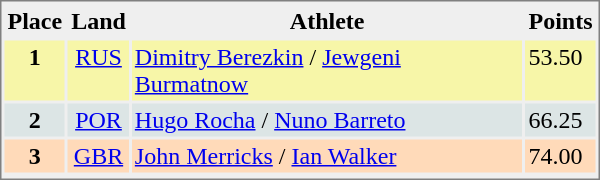<table style="border-style:solid; border-width:1px; border-color:#808080; background-color:#EFEFEF;" cellspacing="2" cellpadding="2" width="400">
<tr bgcolor="#EFEFEF">
<th>Place</th>
<th>Land</th>
<th>Athlete</th>
<th>Points</th>
</tr>
<tr align="center" valign="top" bgcolor="#F7F6A8">
<th>1</th>
<td><a href='#'>RUS</a></td>
<td align="left"><a href='#'>Dimitry Berezkin</a> / <a href='#'>Jewgeni Burmatnow</a></td>
<td align="left">53.50</td>
</tr>
<tr align="center" valign="top" bgcolor="#DCE5E5">
<th>2</th>
<td><a href='#'>POR</a></td>
<td align="left"><a href='#'>Hugo Rocha</a> / <a href='#'>Nuno Barreto</a></td>
<td align="left">66.25</td>
</tr>
<tr align="center" valign="top" bgcolor="#FFDAB9">
<th>3</th>
<td><a href='#'>GBR</a></td>
<td align="left"><a href='#'>John Merricks</a> / <a href='#'>Ian Walker</a></td>
<td align="left">74.00</td>
</tr>
<tr align="center" valign="top" bgcolor="#FFFFFF">
</tr>
</table>
